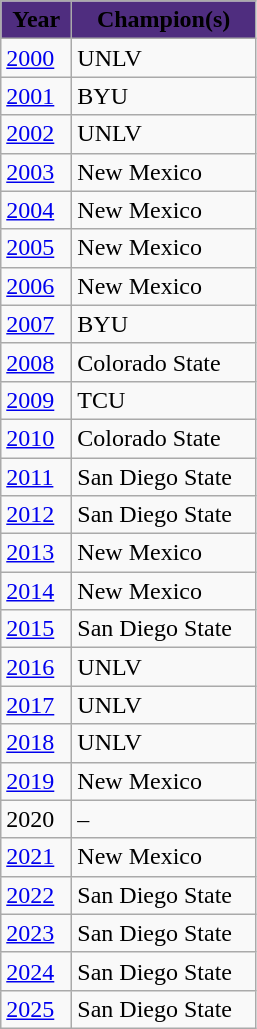<table class="wikitable">
<tr>
<th style="background:#4F2D7F;" scope="col" width="40px"><span> Year</span></th>
<th style="background:#4F2D7F;" scope="col" width="115px"><span> Champion(s)</span></th>
</tr>
<tr>
<td><a href='#'>2000</a></td>
<td>UNLV</td>
</tr>
<tr>
<td><a href='#'>2001</a></td>
<td>BYU</td>
</tr>
<tr>
<td><a href='#'>2002</a></td>
<td>UNLV</td>
</tr>
<tr>
<td><a href='#'>2003</a></td>
<td>New Mexico</td>
</tr>
<tr>
<td><a href='#'>2004</a></td>
<td>New Mexico</td>
</tr>
<tr>
<td><a href='#'>2005</a></td>
<td>New Mexico</td>
</tr>
<tr>
<td><a href='#'>2006</a></td>
<td>New Mexico</td>
</tr>
<tr>
<td><a href='#'>2007</a></td>
<td>BYU</td>
</tr>
<tr>
<td><a href='#'>2008</a></td>
<td>Colorado State</td>
</tr>
<tr>
<td><a href='#'>2009</a></td>
<td>TCU</td>
</tr>
<tr>
<td><a href='#'>2010</a></td>
<td>Colorado State</td>
</tr>
<tr>
<td><a href='#'>2011</a></td>
<td>San Diego State</td>
</tr>
<tr>
<td><a href='#'>2012</a></td>
<td>San Diego State</td>
</tr>
<tr>
<td><a href='#'>2013</a></td>
<td>New Mexico</td>
</tr>
<tr>
<td><a href='#'>2014</a></td>
<td>New Mexico</td>
</tr>
<tr>
<td><a href='#'>2015</a></td>
<td>San Diego State</td>
</tr>
<tr>
<td><a href='#'>2016</a></td>
<td>UNLV</td>
</tr>
<tr>
<td><a href='#'>2017</a></td>
<td>UNLV</td>
</tr>
<tr>
<td><a href='#'>2018</a></td>
<td>UNLV</td>
</tr>
<tr>
<td><a href='#'>2019</a></td>
<td>New Mexico</td>
</tr>
<tr>
<td>2020</td>
<td>–</td>
</tr>
<tr>
<td><a href='#'>2021</a></td>
<td>New Mexico</td>
</tr>
<tr>
<td><a href='#'>2022</a></td>
<td>San Diego State</td>
</tr>
<tr>
<td><a href='#'>2023</a></td>
<td>San Diego State</td>
</tr>
<tr>
<td><a href='#'>2024</a></td>
<td>San Diego State</td>
</tr>
<tr>
<td><a href='#'>2025</a></td>
<td>San Diego State</td>
</tr>
</table>
